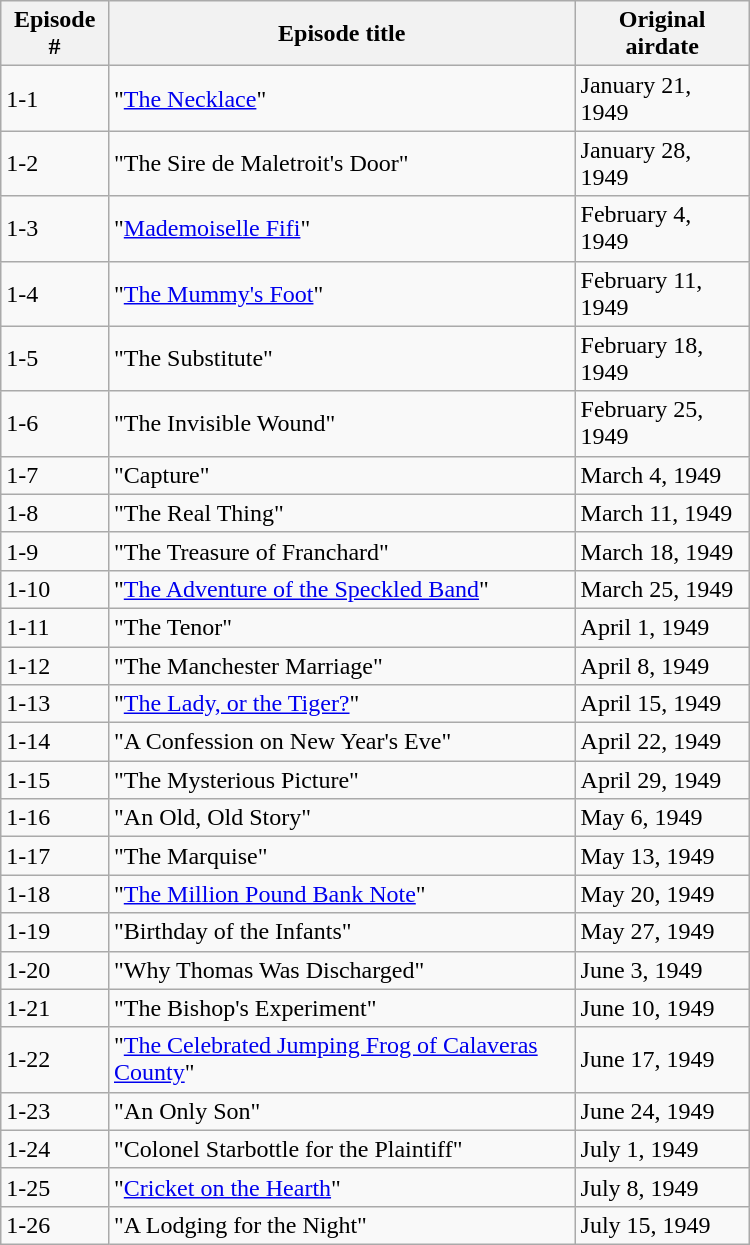<table class="wikitable" width="500">
<tr>
<th>Episode #</th>
<th>Episode title</th>
<th>Original airdate</th>
</tr>
<tr>
<td>1-1</td>
<td>"<a href='#'>The Necklace</a>"</td>
<td>January 21, 1949</td>
</tr>
<tr>
<td>1-2</td>
<td>"The Sire de Maletroit's Door"</td>
<td>January 28, 1949</td>
</tr>
<tr>
<td>1-3</td>
<td>"<a href='#'>Mademoiselle Fifi</a>"</td>
<td>February 4, 1949</td>
</tr>
<tr>
<td>1-4</td>
<td>"<a href='#'>The Mummy's Foot</a>"</td>
<td>February 11, 1949</td>
</tr>
<tr>
<td>1-5</td>
<td>"The Substitute"</td>
<td>February 18, 1949</td>
</tr>
<tr>
<td>1-6</td>
<td>"The Invisible Wound"</td>
<td>February 25, 1949</td>
</tr>
<tr>
<td>1-7</td>
<td>"Capture"</td>
<td>March 4, 1949</td>
</tr>
<tr>
<td>1-8</td>
<td>"The Real Thing"</td>
<td>March 11, 1949</td>
</tr>
<tr>
<td>1-9</td>
<td>"The Treasure of Franchard"</td>
<td>March 18, 1949</td>
</tr>
<tr>
<td>1-10</td>
<td>"<a href='#'>The Adventure of the Speckled Band</a>"</td>
<td>March 25, 1949</td>
</tr>
<tr>
<td>1-11</td>
<td>"The Tenor"</td>
<td>April 1, 1949</td>
</tr>
<tr>
<td>1-12</td>
<td>"The Manchester Marriage"</td>
<td>April 8, 1949</td>
</tr>
<tr>
<td>1-13</td>
<td>"<a href='#'>The Lady, or the Tiger?</a>"</td>
<td>April 15, 1949</td>
</tr>
<tr>
<td>1-14</td>
<td>"A Confession on New Year's Eve"</td>
<td>April 22, 1949</td>
</tr>
<tr>
<td>1-15</td>
<td>"The Mysterious Picture"</td>
<td>April 29, 1949</td>
</tr>
<tr>
<td>1-16</td>
<td>"An Old, Old Story"</td>
<td>May 6, 1949</td>
</tr>
<tr>
<td>1-17</td>
<td>"The Marquise"</td>
<td>May 13, 1949</td>
</tr>
<tr>
<td>1-18</td>
<td>"<a href='#'>The Million Pound Bank Note</a>"</td>
<td>May 20, 1949</td>
</tr>
<tr>
<td>1-19</td>
<td>"Birthday of the Infants"</td>
<td>May 27, 1949</td>
</tr>
<tr>
<td>1-20</td>
<td>"Why Thomas Was Discharged"</td>
<td>June 3, 1949</td>
</tr>
<tr>
<td>1-21</td>
<td>"The Bishop's Experiment"</td>
<td>June 10, 1949</td>
</tr>
<tr>
<td>1-22</td>
<td>"<a href='#'>The Celebrated Jumping Frog of Calaveras County</a>"</td>
<td>June 17, 1949</td>
</tr>
<tr>
<td>1-23</td>
<td>"An Only Son"</td>
<td>June 24, 1949</td>
</tr>
<tr>
<td>1-24</td>
<td>"Colonel Starbottle for the Plaintiff"</td>
<td>July 1, 1949</td>
</tr>
<tr>
<td>1-25</td>
<td>"<a href='#'>Cricket on the Hearth</a>"</td>
<td>July 8, 1949</td>
</tr>
<tr>
<td>1-26</td>
<td>"A Lodging for the Night"</td>
<td>July 15, 1949</td>
</tr>
</table>
